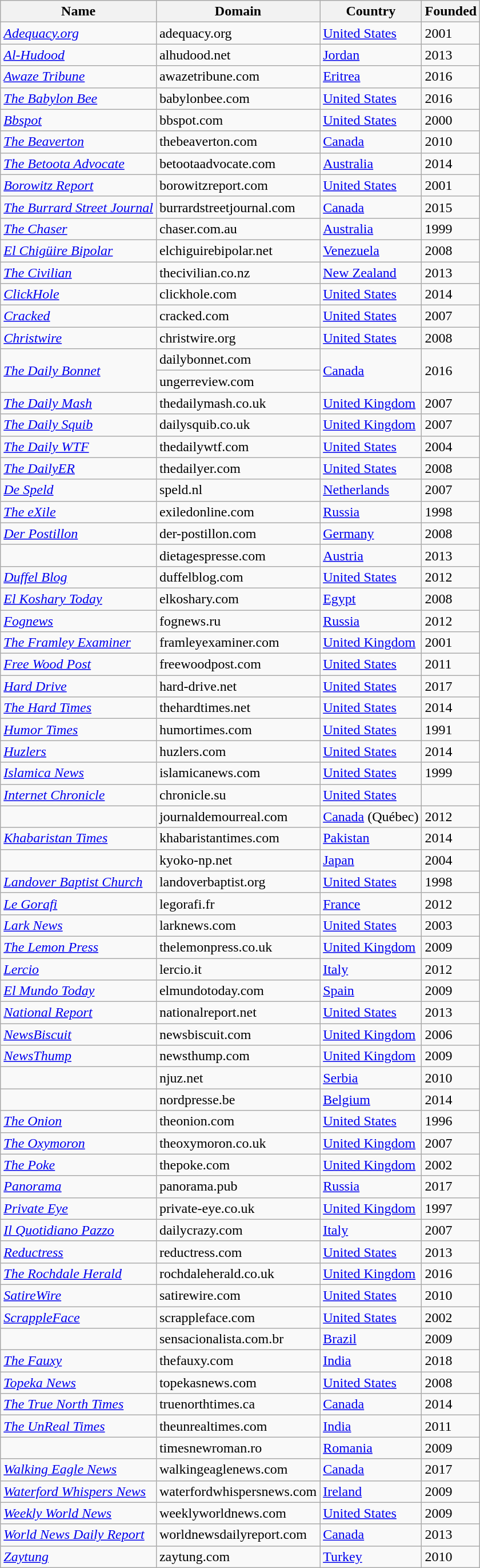<table class="wikitable sortable" >
<tr>
<th>Name</th>
<th>Domain</th>
<th>Country</th>
<th>Founded</th>
</tr>
<tr>
<td><em><a href='#'>Adequacy.org</a></em></td>
<td>adequacy.org</td>
<td><a href='#'>United States</a></td>
<td>2001</td>
</tr>
<tr>
<td><em><a href='#'>Al-Hudood</a></em></td>
<td>alhudood.net</td>
<td><a href='#'>Jordan</a></td>
<td>2013</td>
</tr>
<tr>
<td><em><a href='#'>Awaze Tribune</a></em></td>
<td>awazetribune.com</td>
<td><a href='#'>Eritrea</a></td>
<td>2016</td>
</tr>
<tr>
<td><em><a href='#'>The Babylon Bee</a></em></td>
<td>babylonbee.com</td>
<td><a href='#'>United States</a></td>
<td>2016</td>
</tr>
<tr>
<td><em><a href='#'>Bbspot</a></em></td>
<td>bbspot.com</td>
<td><a href='#'>United States</a></td>
<td>2000</td>
</tr>
<tr>
<td><em><a href='#'>The Beaverton</a></em></td>
<td>thebeaverton.com</td>
<td><a href='#'>Canada</a></td>
<td>2010</td>
</tr>
<tr>
<td><em><a href='#'>The Betoota Advocate</a></em></td>
<td>betootaadvocate.com</td>
<td><a href='#'>Australia</a></td>
<td>2014</td>
</tr>
<tr>
<td><em><a href='#'>Borowitz Report</a></em></td>
<td>borowitzreport.com</td>
<td><a href='#'>United States</a></td>
<td>2001</td>
</tr>
<tr>
<td><em><a href='#'>The Burrard Street Journal</a></em></td>
<td>burrardstreetjournal.com</td>
<td><a href='#'>Canada</a></td>
<td>2015</td>
</tr>
<tr>
<td><em><a href='#'>The Chaser</a></em></td>
<td>chaser.com.au</td>
<td><a href='#'>Australia</a></td>
<td>1999</td>
</tr>
<tr>
<td><em><a href='#'>El Chigüire Bipolar</a></em></td>
<td>elchiguirebipolar.net</td>
<td><a href='#'>Venezuela</a></td>
<td>2008</td>
</tr>
<tr>
<td><em><a href='#'>The Civilian</a></em></td>
<td>thecivilian.co.nz</td>
<td><a href='#'>New Zealand</a></td>
<td>2013</td>
</tr>
<tr>
<td><em><a href='#'>ClickHole</a></em></td>
<td>clickhole.com</td>
<td><a href='#'>United States</a></td>
<td>2014</td>
</tr>
<tr>
<td><em><a href='#'>Cracked</a></em></td>
<td>cracked.com</td>
<td><a href='#'>United States</a></td>
<td>2007</td>
</tr>
<tr>
<td><em><a href='#'>Christwire</a></em></td>
<td>christwire.org</td>
<td><a href='#'>United States</a></td>
<td>2008</td>
</tr>
<tr>
<td rowspan="2"><em><a href='#'>The Daily Bonnet</a></em></td>
<td>dailybonnet.com</td>
<td rowspan="2"><a href='#'>Canada</a></td>
<td rowspan="2">2016</td>
</tr>
<tr>
<td>ungerreview.com</td>
</tr>
<tr>
<td><em><a href='#'>The Daily Mash</a></em></td>
<td>thedailymash.co.uk</td>
<td><a href='#'>United Kingdom</a></td>
<td>2007</td>
</tr>
<tr>
<td><em><a href='#'>The Daily Squib</a></em></td>
<td>dailysquib.co.uk</td>
<td><a href='#'>United Kingdom</a></td>
<td>2007</td>
</tr>
<tr>
<td><em><a href='#'>The Daily WTF</a></em></td>
<td>thedailywtf.com</td>
<td><a href='#'>United States</a></td>
<td>2004</td>
</tr>
<tr>
<td><em><a href='#'>The DailyER</a></em></td>
<td>thedailyer.com</td>
<td><a href='#'>United States</a></td>
<td>2008</td>
</tr>
<tr>
<td><em><a href='#'>De Speld</a></em></td>
<td>speld.nl</td>
<td><a href='#'>Netherlands</a></td>
<td>2007</td>
</tr>
<tr>
<td><em><a href='#'>The eXile</a></em></td>
<td>exiledonline.com</td>
<td><a href='#'>Russia</a></td>
<td>1998</td>
</tr>
<tr>
<td><em><a href='#'>Der Postillon</a></em></td>
<td>der-postillon.com</td>
<td><a href='#'>Germany</a></td>
<td>2008</td>
</tr>
<tr>
<td></td>
<td>dietagespresse.com</td>
<td><a href='#'>Austria</a></td>
<td>2013</td>
</tr>
<tr>
<td><em><a href='#'>Duffel Blog</a></em></td>
<td>duffelblog.com</td>
<td><a href='#'>United States</a></td>
<td>2012</td>
</tr>
<tr>
<td><em><a href='#'>El Koshary Today</a></em></td>
<td>elkoshary.com</td>
<td><a href='#'>Egypt</a></td>
<td>2008</td>
</tr>
<tr>
<td><em><a href='#'>Fognews</a></em></td>
<td>fognews.ru</td>
<td><a href='#'>Russia</a></td>
<td>2012</td>
</tr>
<tr>
<td><em><a href='#'>The Framley Examiner</a></em></td>
<td>framleyexaminer.com</td>
<td><a href='#'>United Kingdom</a></td>
<td>2001</td>
</tr>
<tr>
<td><em><a href='#'>Free Wood Post</a></em></td>
<td>freewoodpost.com</td>
<td><a href='#'>United States</a></td>
<td>2011</td>
</tr>
<tr>
<td><a href='#'><em>Hard Drive</em></a></td>
<td>hard-drive.net</td>
<td><a href='#'>United States</a></td>
<td>2017</td>
</tr>
<tr>
<td><em><a href='#'>The Hard Times</a></em></td>
<td>thehardtimes.net</td>
<td><a href='#'>United States</a></td>
<td>2014</td>
</tr>
<tr>
<td><em><a href='#'>Humor Times</a></em></td>
<td>humortimes.com</td>
<td><a href='#'>United States</a></td>
<td>1991</td>
</tr>
<tr>
<td><em><a href='#'>Huzlers</a></em></td>
<td>huzlers.com</td>
<td><a href='#'>United States</a></td>
<td>2014</td>
</tr>
<tr>
<td><em><a href='#'>Islamica News</a></em></td>
<td>islamicanews.com</td>
<td><a href='#'>United States</a></td>
<td>1999</td>
</tr>
<tr>
<td><em><a href='#'>Internet Chronicle</a></em></td>
<td>chronicle.su</td>
<td><a href='#'>United States</a></td>
<td></td>
</tr>
<tr>
<td><em></em></td>
<td>journaldemourreal.com</td>
<td><a href='#'>Canada</a> (Québec)</td>
<td>2012</td>
</tr>
<tr>
<td><em><a href='#'>Khabaristan Times</a></em></td>
<td>khabaristantimes.com</td>
<td><a href='#'>Pakistan</a></td>
<td>2014</td>
</tr>
<tr>
<td><em></em></td>
<td>kyoko-np.net</td>
<td><a href='#'>Japan</a></td>
<td>2004</td>
</tr>
<tr>
<td><em><a href='#'>Landover Baptist Church</a></em></td>
<td>landoverbaptist.org</td>
<td><a href='#'>United States</a></td>
<td>1998</td>
</tr>
<tr>
<td><em><a href='#'>Le Gorafi</a></em></td>
<td>legorafi.fr</td>
<td><a href='#'>France</a></td>
<td>2012</td>
</tr>
<tr>
<td><em><a href='#'>Lark News</a></em></td>
<td>larknews.com</td>
<td><a href='#'>United States</a></td>
<td>2003</td>
</tr>
<tr>
<td><em><a href='#'>The Lemon Press</a></em></td>
<td>thelemonpress.co.uk</td>
<td><a href='#'>United Kingdom</a></td>
<td>2009</td>
</tr>
<tr>
<td><em><a href='#'>Lercio</a></em></td>
<td>lercio.it</td>
<td><a href='#'>Italy</a></td>
<td>2012</td>
</tr>
<tr>
<td><em><a href='#'>El Mundo Today</a></em></td>
<td>elmundotoday.com</td>
<td><a href='#'>Spain</a></td>
<td>2009</td>
</tr>
<tr>
<td><em><a href='#'>National Report</a></em></td>
<td>nationalreport.net</td>
<td><a href='#'>United States</a></td>
<td>2013</td>
</tr>
<tr>
<td><em><a href='#'>NewsBiscuit</a></em></td>
<td>newsbiscuit.com</td>
<td><a href='#'>United Kingdom</a></td>
<td>2006</td>
</tr>
<tr>
<td><em><a href='#'>NewsThump</a></em></td>
<td>newsthump.com</td>
<td><a href='#'>United Kingdom</a></td>
<td>2009</td>
</tr>
<tr>
<td><em></em></td>
<td>njuz.net</td>
<td><a href='#'>Serbia</a></td>
<td>2010</td>
</tr>
<tr>
<td><em></em></td>
<td>nordpresse.be</td>
<td><a href='#'>Belgium</a></td>
<td>2014</td>
</tr>
<tr>
<td><em><a href='#'>The Onion</a></em></td>
<td>theonion.com</td>
<td><a href='#'>United States</a></td>
<td>1996</td>
</tr>
<tr>
<td><em><a href='#'>The Oxymoron</a></em></td>
<td>theoxymoron.co.uk</td>
<td><a href='#'>United Kingdom</a></td>
<td>2007</td>
</tr>
<tr>
<td><em><a href='#'>The Poke</a></em></td>
<td>thepoke.com</td>
<td><a href='#'>United Kingdom</a></td>
<td>2002</td>
</tr>
<tr>
<td><em><a href='#'>Panorama</a></em></td>
<td>panorama.pub</td>
<td><a href='#'>Russia</a></td>
<td>2017</td>
</tr>
<tr>
<td><em><a href='#'>Private Eye</a></em></td>
<td>private-eye.co.uk</td>
<td><a href='#'>United Kingdom</a></td>
<td>1997</td>
</tr>
<tr>
<td><em><a href='#'>Il Quotidiano Pazzo</a></em></td>
<td>dailycrazy.com</td>
<td><a href='#'>Italy</a></td>
<td>2007</td>
</tr>
<tr>
<td><em><a href='#'>Reductress</a></em></td>
<td>reductress.com</td>
<td><a href='#'>United States</a></td>
<td>2013</td>
</tr>
<tr>
<td><em><a href='#'>The Rochdale Herald</a></em></td>
<td>rochdaleherald.co.uk</td>
<td><a href='#'>United Kingdom</a></td>
<td>2016</td>
</tr>
<tr>
<td><em><a href='#'>SatireWire</a></em></td>
<td>satirewire.com</td>
<td><a href='#'>United States</a></td>
<td>2010</td>
</tr>
<tr>
<td><em><a href='#'>ScrappleFace</a></em></td>
<td>scrappleface.com</td>
<td><a href='#'>United States</a></td>
<td>2002</td>
</tr>
<tr>
<td><em></em></td>
<td>sensacionalista.com.br</td>
<td><a href='#'>Brazil</a></td>
<td>2009</td>
</tr>
<tr>
<td><em><a href='#'>The Fauxy</a></em></td>
<td>thefauxy.com</td>
<td><a href='#'>India</a></td>
<td>2018</td>
</tr>
<tr>
<td><em><a href='#'>Topeka News</a></em></td>
<td>topekasnews.com</td>
<td><a href='#'>United States</a></td>
<td>2008</td>
</tr>
<tr>
<td><em><a href='#'>The True North Times</a></em></td>
<td>truenorthtimes.ca</td>
<td><a href='#'>Canada</a></td>
<td>2014</td>
</tr>
<tr>
<td><em><a href='#'>The UnReal Times</a></em></td>
<td>theunrealtimes.com</td>
<td><a href='#'>India</a></td>
<td>2011</td>
</tr>
<tr>
<td><em></em></td>
<td>timesnewroman.ro</td>
<td><a href='#'>Romania</a></td>
<td>2009</td>
</tr>
<tr>
<td><em><a href='#'>Walking Eagle News</a></em></td>
<td>walkingeaglenews.com</td>
<td><a href='#'>Canada</a></td>
<td>2017</td>
</tr>
<tr>
<td><em><a href='#'>Waterford Whispers News</a></em></td>
<td>waterfordwhispersnews.com</td>
<td><a href='#'>Ireland</a></td>
<td>2009</td>
</tr>
<tr>
<td><em><a href='#'>Weekly World News</a></em></td>
<td>weeklyworldnews.com</td>
<td><a href='#'>United States</a></td>
<td>2009</td>
</tr>
<tr>
<td><em><a href='#'>World News Daily Report</a></em></td>
<td>worldnewsdailyreport.com</td>
<td><a href='#'>Canada</a></td>
<td>2013</td>
</tr>
<tr>
<td><em><a href='#'>Zaytung</a></em></td>
<td>zaytung.com</td>
<td><a href='#'>Turkey</a></td>
<td>2010</td>
</tr>
</table>
